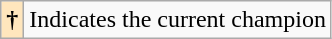<table class="wikitable">
<tr>
<th style="background-color:#ffe6bd">†</th>
<td>Indicates the current champion</td>
</tr>
</table>
